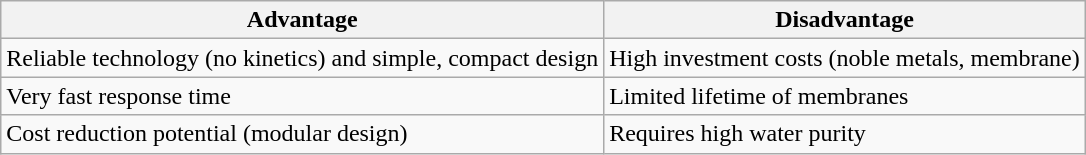<table class="wikitable">
<tr>
<th>Advantage</th>
<th>Disadvantage</th>
</tr>
<tr>
<td>Reliable technology (no kinetics) and simple, compact design</td>
<td>High investment costs (noble metals, membrane)</td>
</tr>
<tr>
<td>Very fast response time</td>
<td>Limited lifetime of membranes</td>
</tr>
<tr>
<td>Cost reduction potential (modular design)</td>
<td>Requires high water purity</td>
</tr>
</table>
